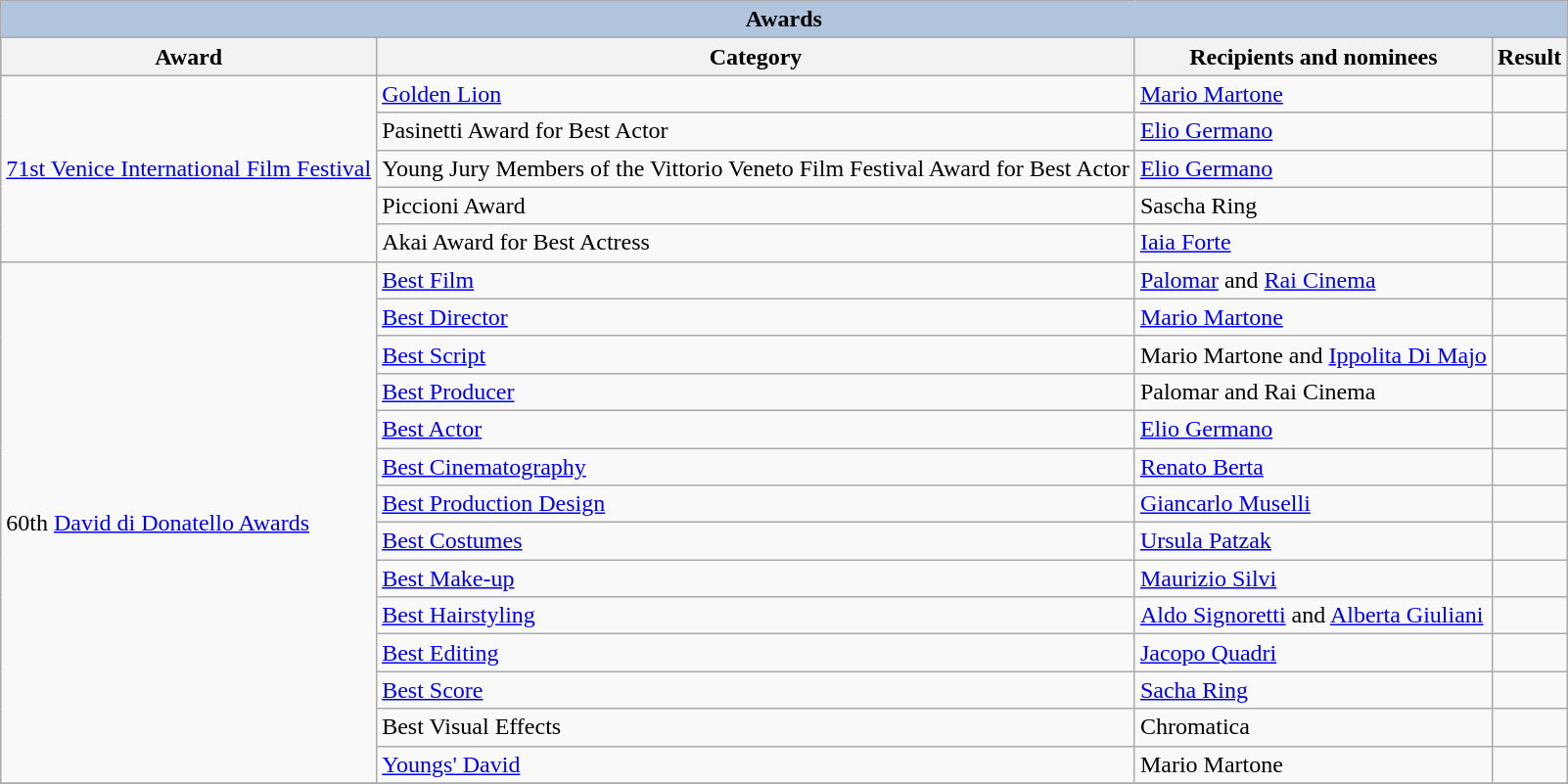<table class="wikitable sortable">
<tr>
<th colspan="5" style="background: LightSteelBlue;">Awards</th>
</tr>
<tr style="background:#ccc; text-align:center;">
<th>Award</th>
<th>Category</th>
<th>Recipients and nominees</th>
<th>Result</th>
</tr>
<tr>
<td rowspan="5"><a href='#'>71st Venice International Film Festival</a></td>
<td><a href='#'>Golden Lion</a></td>
<td><a href='#'>Mario Martone</a></td>
<td></td>
</tr>
<tr>
<td>Pasinetti Award for Best Actor</td>
<td><a href='#'>Elio Germano</a></td>
<td></td>
</tr>
<tr>
<td>Young Jury Members of the Vittorio Veneto Film Festival Award for Best Actor</td>
<td><a href='#'>Elio Germano</a></td>
<td></td>
</tr>
<tr>
<td>Piccioni Award</td>
<td>Sascha Ring</td>
<td></td>
</tr>
<tr>
<td>Akai Award for Best Actress</td>
<td><a href='#'>Iaia Forte</a></td>
<td></td>
</tr>
<tr>
<td rowspan="14">60th <a href='#'>David di Donatello Awards</a></td>
<td><a href='#'>Best Film</a></td>
<td><a href='#'>Palomar</a> and <a href='#'>Rai Cinema</a></td>
<td></td>
</tr>
<tr>
<td><a href='#'>Best Director</a></td>
<td><a href='#'>Mario Martone</a></td>
<td></td>
</tr>
<tr>
<td><a href='#'>Best Script</a></td>
<td>Mario Martone and <a href='#'>Ippolita Di Majo</a></td>
<td></td>
</tr>
<tr>
<td><a href='#'>Best Producer</a></td>
<td>Palomar and Rai Cinema</td>
<td></td>
</tr>
<tr>
<td><a href='#'>Best Actor</a></td>
<td><a href='#'>Elio Germano</a></td>
<td></td>
</tr>
<tr>
<td><a href='#'>Best Cinematography</a></td>
<td><a href='#'>Renato Berta</a></td>
<td></td>
</tr>
<tr>
<td><a href='#'>Best Production Design</a></td>
<td><a href='#'>Giancarlo Muselli</a></td>
<td></td>
</tr>
<tr>
<td><a href='#'>Best Costumes</a></td>
<td><a href='#'>Ursula Patzak</a></td>
<td></td>
</tr>
<tr>
<td><a href='#'>Best Make-up</a></td>
<td><a href='#'>Maurizio Silvi</a></td>
<td></td>
</tr>
<tr>
<td><a href='#'>Best Hairstyling</a></td>
<td><a href='#'>Aldo Signoretti</a> and <a href='#'>Alberta Giuliani</a></td>
<td></td>
</tr>
<tr>
<td><a href='#'>Best Editing</a></td>
<td><a href='#'>Jacopo Quadri</a></td>
<td></td>
</tr>
<tr>
<td><a href='#'>Best Score</a></td>
<td><a href='#'>Sacha Ring</a></td>
<td></td>
</tr>
<tr>
<td>Best Visual Effects</td>
<td>Chromatica</td>
<td></td>
</tr>
<tr>
<td><a href='#'>Youngs' David</a></td>
<td>Mario Martone</td>
<td></td>
</tr>
<tr>
</tr>
</table>
